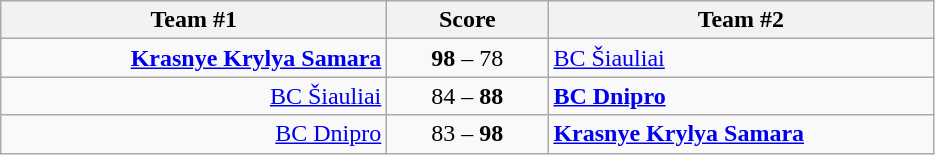<table class=wikitable style="text-align:center">
<tr>
<th width=250>Team #1</th>
<th width=100>Score</th>
<th width=250>Team #2</th>
</tr>
<tr>
<td align=right><strong><a href='#'>Krasnye Krylya Samara</a></strong> </td>
<td><strong>98</strong> – 78</td>
<td align=left> <a href='#'>BC Šiauliai</a></td>
</tr>
<tr>
<td align=right><a href='#'>BC Šiauliai</a> </td>
<td>84 – <strong>88</strong></td>
<td align=left> <strong><a href='#'>BC Dnipro</a></strong></td>
</tr>
<tr>
<td align=right><a href='#'>BC Dnipro</a> </td>
<td>83 – <strong>98</strong></td>
<td align=left> <strong><a href='#'>Krasnye Krylya Samara</a></strong></td>
</tr>
</table>
